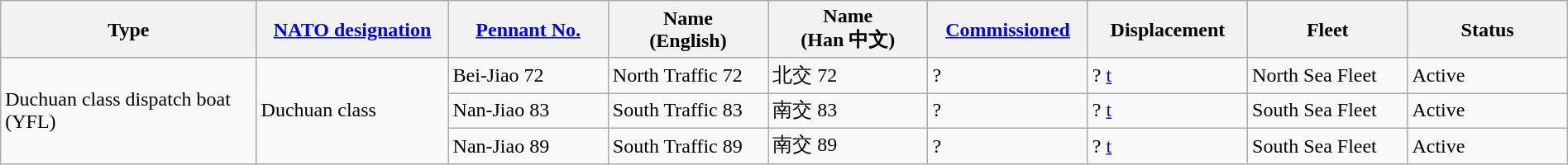<table class="wikitable sortable"  style="margin:auto; width:100%;">
<tr>
<th style="text-align:center; width:16%;">Type</th>
<th style="text-align:center; width:12%;"><a href='#'>NATO designation</a></th>
<th style="text-align:center; width:10%;"><a href='#'>Pennant No.</a></th>
<th style="text-align:center; width:10%;">Name<br>(English)</th>
<th style="text-align:center; width:10%;">Name<br>(Han 中文)</th>
<th style="text-align:center; width:10%;"><a href='#'>Commissioned</a></th>
<th style="text-align:center; width:10%;">Displacement</th>
<th style="text-align:center; width:10%;">Fleet</th>
<th style="text-align:center; width:10%;">Status</th>
</tr>
<tr>
<td rowspan="3">Duchuan class dispatch boat (YFL)</td>
<td rowspan="3">Duchuan class</td>
<td>Bei-Jiao 72</td>
<td>North Traffic 72</td>
<td>北交 72</td>
<td>?</td>
<td>? <a href='#'>t</a></td>
<td>North Sea Fleet</td>
<td><span>Active</span></td>
</tr>
<tr>
<td>Nan-Jiao 83</td>
<td>South Traffic 83</td>
<td>南交 83</td>
<td>?</td>
<td>? <a href='#'>t</a></td>
<td>South Sea Fleet</td>
<td><span>Active</span></td>
</tr>
<tr>
<td>Nan-Jiao 89</td>
<td>South Traffic 89</td>
<td>南交 89</td>
<td>?</td>
<td>? <a href='#'>t</a></td>
<td>South Sea Fleet</td>
<td><span>Active</span></td>
</tr>
</table>
